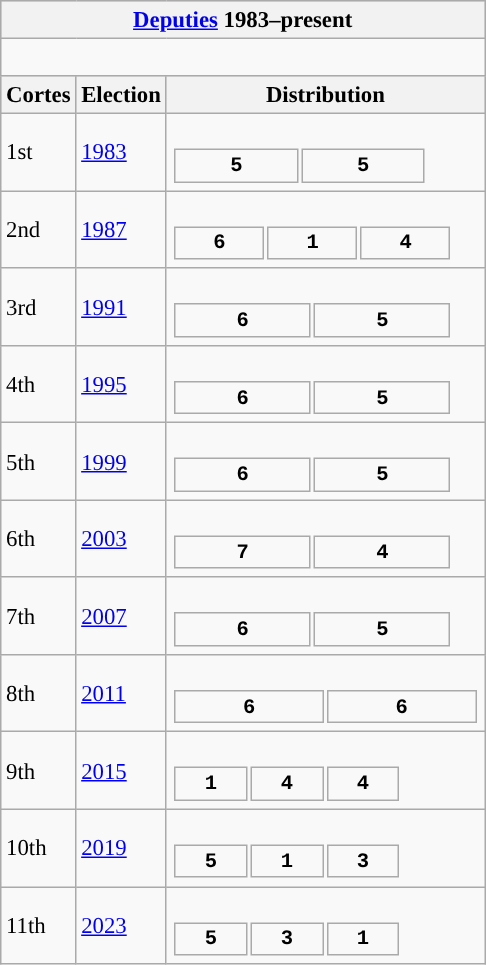<table class="wikitable" style="font-size:95%;">
<tr bgcolor="#CCCCCC">
<th colspan="3"><a href='#'>Deputies</a> 1983–present</th>
</tr>
<tr>
<td colspan="3"><br>









</td>
</tr>
<tr bgcolor="#CCCCCC">
<th>Cortes</th>
<th>Election</th>
<th>Distribution</th>
</tr>
<tr>
<td>1st</td>
<td><a href='#'>1983</a></td>
<td><br><table style="width:12.5em; font-size:90%; text-align:center; font-family:Courier New;">
<tr style="font-weight:bold">
<td style="background:">5</td>
<td style="background:">5</td>
</tr>
</table>
</td>
</tr>
<tr>
<td>2nd</td>
<td><a href='#'>1987</a></td>
<td><br><table style="width:13.75em; font-size:90%; text-align:center; font-family:Courier New;">
<tr style="font-weight:bold">
<td style="background:">6</td>
<td style="background:">1</td>
<td style="background:">4</td>
</tr>
</table>
</td>
</tr>
<tr>
<td>3rd</td>
<td><a href='#'>1991</a></td>
<td><br><table style="width:13.75em; font-size:90%; text-align:center; font-family:Courier New;">
<tr style="font-weight:bold">
<td style="background:">6</td>
<td style="background:">5</td>
</tr>
</table>
</td>
</tr>
<tr>
<td>4th</td>
<td><a href='#'>1995</a></td>
<td><br><table style="width:13.75em; font-size:90%; text-align:center; font-family:Courier New;">
<tr style="font-weight:bold">
<td style="background:">6</td>
<td style="background:">5</td>
</tr>
</table>
</td>
</tr>
<tr>
<td>5th</td>
<td><a href='#'>1999</a></td>
<td><br><table style="width:13.75em; font-size:90%; text-align:center; font-family:Courier New;">
<tr style="font-weight:bold">
<td style="background:">6</td>
<td style="background:">5</td>
</tr>
</table>
</td>
</tr>
<tr>
<td>6th</td>
<td><a href='#'>2003</a></td>
<td><br><table style="width:13.75em; font-size:90%; text-align:center; font-family:Courier New;">
<tr style="font-weight:bold">
<td style="background:">7</td>
<td style="background:">4</td>
</tr>
</table>
</td>
</tr>
<tr>
<td>7th</td>
<td><a href='#'>2007</a></td>
<td><br><table style="width:13.75em; font-size:90%; text-align:center; font-family:Courier New;">
<tr style="font-weight:bold">
<td style="background:">6</td>
<td style="background:">5</td>
</tr>
</table>
</td>
</tr>
<tr>
<td>8th</td>
<td><a href='#'>2011</a></td>
<td><br><table style="width:15em; font-size:90%; text-align:center; font-family:Courier New;">
<tr style="font-weight:bold">
<td style="background:">6</td>
<td style="background:">6</td>
</tr>
</table>
</td>
</tr>
<tr>
<td>9th</td>
<td><a href='#'>2015</a></td>
<td><br><table style="width:11.25em; font-size:90%; text-align:center; font-family:Courier New;">
<tr style="font-weight:bold">
<td style="background:">1</td>
<td style="background:">4</td>
<td style="background:">4</td>
</tr>
</table>
</td>
</tr>
<tr>
<td>10th</td>
<td><a href='#'>2019</a></td>
<td><br><table style="width:11.25em; font-size:90%; text-align:center; font-family:Courier New;">
<tr style="font-weight:bold">
<td style="background:">5</td>
<td style="background:">1</td>
<td style="background:">3</td>
</tr>
</table>
</td>
</tr>
<tr>
<td>11th</td>
<td><a href='#'>2023</a></td>
<td><br><table style="width:11.25em; font-size:90%; text-align:center; font-family:Courier New;">
<tr style="font-weight:bold">
<td style="background:">5</td>
<td style="background:">3</td>
<td style="background:">1</td>
</tr>
</table>
</td>
</tr>
</table>
